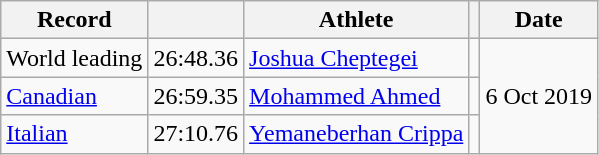<table class="wikitable">
<tr>
<th>Record</th>
<th></th>
<th>Athlete</th>
<th></th>
<th>Date</th>
</tr>
<tr>
<td>World leading</td>
<td>26:48.36</td>
<td><a href='#'>Joshua Cheptegei</a></td>
<td></td>
<td rowspan=3 align=right>6 Oct 2019</td>
</tr>
<tr>
<td><a href='#'>Canadian</a></td>
<td>26:59.35</td>
<td><a href='#'>Mohammed Ahmed</a></td>
<td></td>
</tr>
<tr>
<td><a href='#'>Italian</a></td>
<td>27:10.76</td>
<td><a href='#'>Yemaneberhan Crippa</a></td>
<td></td>
</tr>
</table>
